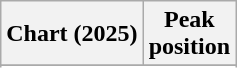<table class="wikitable sortable plainrowheaders" style="text-align:center">
<tr>
<th scope="col">Chart (2025)</th>
<th scope="col">Peak<br>position</th>
</tr>
<tr>
</tr>
<tr>
</tr>
</table>
